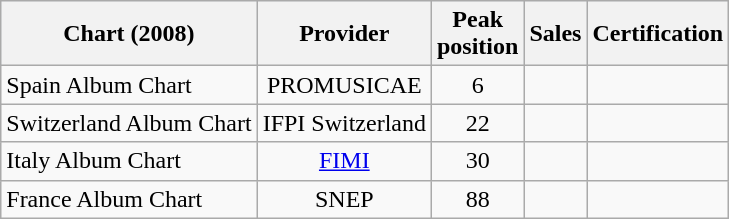<table class="wikitable">
<tr style="background:#ebf5ff;">
<th align="left">Chart (2008)</th>
<th align="left">Provider</th>
<th align="left">Peak<br>position</th>
<th align="left">Sales</th>
<th align="left">Certification</th>
</tr>
<tr>
<td align="left">Spain Album Chart</td>
<td style="text-align:center;">PROMUSICAE</td>
<td style="text-align:center;">6</td>
<td style="text-align:center;"></td>
<td style="text-align:center;"></td>
</tr>
<tr>
<td align="left">Switzerland Album Chart</td>
<td style="text-align:center;">IFPI Switzerland</td>
<td style="text-align:center;">22</td>
<td style="text-align:center;"></td>
<td style="text-align:center;"></td>
</tr>
<tr>
<td align="left">Italy Album Chart</td>
<td style="text-align:center;"><a href='#'>FIMI</a></td>
<td style="text-align:center;">30</td>
<td style="text-align:center;"></td>
<td style="text-align:center;"></td>
</tr>
<tr>
<td align="left">France Album Chart</td>
<td style="text-align:center;">SNEP</td>
<td style="text-align:center;">88</td>
<td style="text-align:center;"></td>
<td style="text-align:center;"></td>
</tr>
</table>
